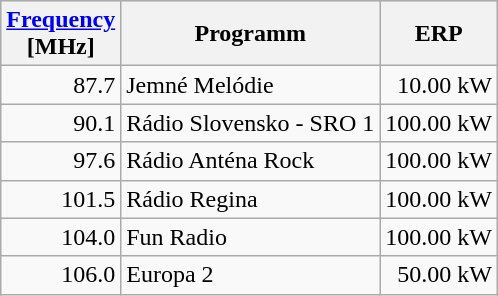<table class="wikitable sortable" style="text-align:right">
<tr bgcolor="#dfdfdf">
<th><a href='#'>Frequency</a><br>[MHz]</th>
<th>Programm</th>
<th>ERP</th>
</tr>
<tr>
<td>87.7</td>
<td style="text-align:left">Jemné Melódie</td>
<td>10.00 kW</td>
</tr>
<tr>
<td>90.1</td>
<td style="text-align:left">Rádio Slovensko - SRO 1</td>
<td>100.00 kW</td>
</tr>
<tr>
<td>97.6</td>
<td style="text-align:left">Rádio Anténa Rock</td>
<td>100.00 kW</td>
</tr>
<tr>
<td>101.5</td>
<td style="text-align:left">Rádio Regina</td>
<td>100.00 kW</td>
</tr>
<tr>
<td>104.0</td>
<td style="text-align:left">Fun Radio</td>
<td>100.00 kW</td>
</tr>
<tr>
<td>106.0</td>
<td style="text-align:left">Europa 2</td>
<td>50.00 kW</td>
</tr>
</table>
